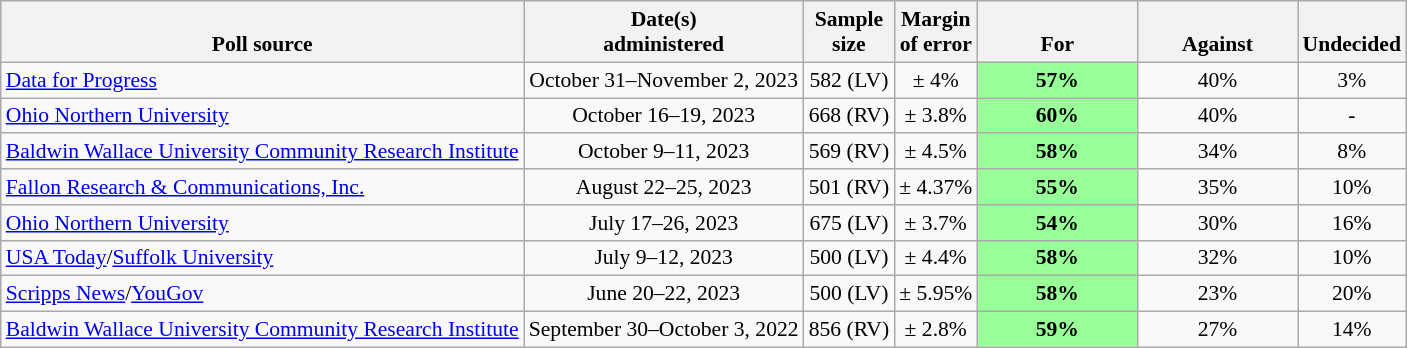<table class="wikitable" style="font-size:90%;text-align:center;">
<tr valign=bottom>
<th>Poll source</th>
<th>Date(s)<br>administered</th>
<th>Sample<br>size</th>
<th>Margin<br>of error</th>
<th style="width:100px;">For</th>
<th style="width:100px;">Against</th>
<th>Undecided</th>
</tr>
<tr>
<td style="text-align:left;"><a href='#'>Data for Progress</a></td>
<td>October 31–November 2, 2023</td>
<td>582 (LV)</td>
<td>± 4%</td>
<td style="background: rgb(153, 255, 153);"><strong>57%</strong></td>
<td>40%</td>
<td>3%</td>
</tr>
<tr>
<td style="text-align:left;"><a href='#'>Ohio Northern University</a></td>
<td>October 16–19, 2023</td>
<td>668 (RV)</td>
<td>± 3.8%</td>
<td style="background: rgb(153, 255, 153);"><strong>60%</strong></td>
<td>40%</td>
<td>-</td>
</tr>
<tr>
<td style="text-align:left;"><a href='#'>Baldwin Wallace University Community Research Institute</a></td>
<td>October 9–11, 2023</td>
<td>569 (RV)</td>
<td>± 4.5%</td>
<td style="background: rgb(153, 255, 153);"><strong>58%</strong></td>
<td>34%</td>
<td>8%</td>
</tr>
<tr>
<td style="text-align:left;"><a href='#'>Fallon Research & Communications, Inc.</a></td>
<td>August 22–25, 2023</td>
<td>501 (RV)</td>
<td>± 4.37%</td>
<td style="background: rgb(153, 255, 153);"><strong>55%</strong></td>
<td>35%</td>
<td>10%</td>
</tr>
<tr>
<td style="text-align:left;"><a href='#'>Ohio Northern University</a></td>
<td>July 17–26, 2023</td>
<td>675 (LV)</td>
<td>± 3.7%</td>
<td style="background: rgb(153, 255, 153);"><strong>54%</strong></td>
<td>30%</td>
<td>16%</td>
</tr>
<tr>
<td style="text-align:left;"><a href='#'>USA Today</a>/<a href='#'>Suffolk University</a></td>
<td>July 9–12, 2023</td>
<td>500 (LV)</td>
<td>± 4.4%</td>
<td style="background: rgb(153, 255, 153);"><strong>58%</strong></td>
<td>32%</td>
<td>10%</td>
</tr>
<tr>
<td style="text-align:left;"><a href='#'>Scripps News</a>/<a href='#'>YouGov</a></td>
<td>June 20–22, 2023</td>
<td>500 (LV)</td>
<td>± 5.95%</td>
<td style="background: rgb(153, 255, 153);"><strong>58%</strong></td>
<td>23%</td>
<td>20%</td>
</tr>
<tr>
<td style="text-align:left;"><a href='#'>Baldwin Wallace University Community Research Institute</a></td>
<td>September 30–October 3, 2022</td>
<td>856 (RV)</td>
<td>± 2.8%</td>
<td style="background: rgb(153, 255, 153);"><strong>59%</strong></td>
<td>27%</td>
<td>14%</td>
</tr>
</table>
